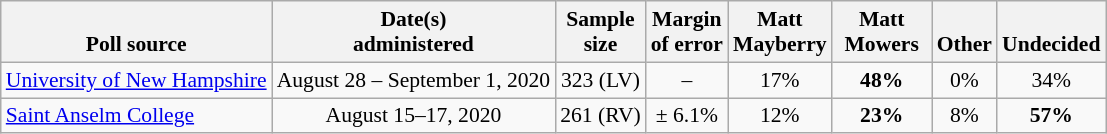<table class="wikitable" style="font-size:90%;text-align:center;">
<tr valign=bottom>
<th>Poll source</th>
<th>Date(s)<br>administered</th>
<th>Sample<br>size</th>
<th>Margin<br>of error</th>
<th style="width:60px;">Matt Mayberry</th>
<th style="width:60px;">Matt Mowers</th>
<th>Other</th>
<th>Undecided</th>
</tr>
<tr>
<td style="text-align:left;"><a href='#'>University of New Hampshire</a></td>
<td>August 28 – September 1, 2020</td>
<td>323 (LV)</td>
<td>–</td>
<td>17%</td>
<td><strong>48%</strong></td>
<td>0%</td>
<td>34%</td>
</tr>
<tr>
<td style="text-align:left;"><a href='#'>Saint Anselm College</a></td>
<td>August 15–17, 2020</td>
<td>261 (RV)</td>
<td>± 6.1%</td>
<td>12%</td>
<td><strong>23%</strong></td>
<td>8%</td>
<td><strong>57%</strong></td>
</tr>
</table>
